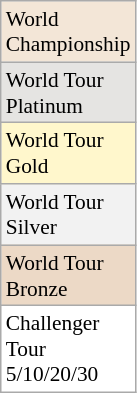<table class=wikitable style=font-size:89%;width:0%>
<tr style="background:#F3E6D7;">
<td>World Championship</td>
</tr>
<tr style="background:#E5E4E2;">
<td>World Tour Platinum</td>
</tr>
<tr style="background:#fff7cc;">
<td>World Tour Gold</td>
</tr>
<tr style="background:#f2f2f2;">
<td>World Tour Silver</td>
</tr>
<tr style="background:#ecd9c6;">
<td>World Tour Bronze</td>
</tr>
<tr style="background:#fff;">
<td>Challenger Tour 5/10/20/30</td>
</tr>
</table>
